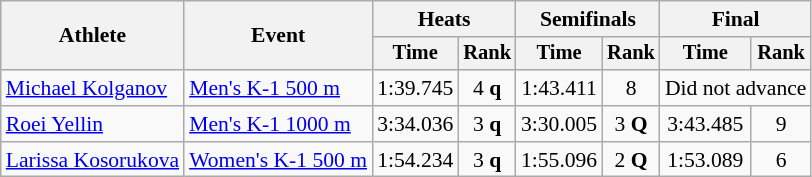<table class="wikitable" style="font-size:90%">
<tr>
<th rowspan=2>Athlete</th>
<th rowspan=2>Event</th>
<th colspan=2>Heats</th>
<th colspan=2>Semifinals</th>
<th colspan=2>Final</th>
</tr>
<tr style="font-size:95%">
<th>Time</th>
<th>Rank</th>
<th>Time</th>
<th>Rank</th>
<th>Time</th>
<th>Rank</th>
</tr>
<tr align=center>
<td align=left><a href='#'>Michael Kolganov</a></td>
<td align=left><a href='#'>Men's K-1 500 m</a></td>
<td>1:39.745</td>
<td>4 <strong>q</strong></td>
<td>1:43.411</td>
<td>8</td>
<td colspan=2>Did not advance</td>
</tr>
<tr align=center>
<td align=left><a href='#'>Roei Yellin</a></td>
<td align=left><a href='#'>Men's K-1 1000 m</a></td>
<td>3:34.036</td>
<td>3 <strong>q</strong></td>
<td>3:30.005</td>
<td>3 <strong>Q</strong></td>
<td>3:43.485</td>
<td>9</td>
</tr>
<tr align=center>
<td align=left><a href='#'>Larissa Kosorukova</a></td>
<td align=left><a href='#'>Women's K-1 500 m</a></td>
<td>1:54.234</td>
<td>3 <strong>q</strong></td>
<td>1:55.096</td>
<td>2 <strong>Q</strong></td>
<td>1:53.089</td>
<td>6</td>
</tr>
</table>
